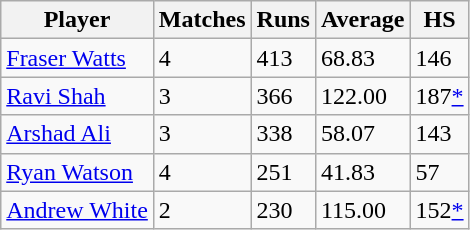<table class="wikitable">
<tr>
<th>Player</th>
<th>Matches</th>
<th>Runs</th>
<th>Average</th>
<th>HS</th>
</tr>
<tr>
<td> <a href='#'>Fraser Watts</a></td>
<td>4</td>
<td>413</td>
<td>68.83</td>
<td>146</td>
</tr>
<tr>
<td> <a href='#'>Ravi Shah</a></td>
<td>3</td>
<td>366</td>
<td>122.00</td>
<td>187<a href='#'>*</a></td>
</tr>
<tr>
<td> <a href='#'>Arshad Ali</a></td>
<td>3</td>
<td>338</td>
<td>58.07</td>
<td>143</td>
</tr>
<tr>
<td> <a href='#'>Ryan Watson</a></td>
<td>4</td>
<td>251</td>
<td>41.83</td>
<td>57</td>
</tr>
<tr>
<td> <a href='#'>Andrew White</a></td>
<td>2</td>
<td>230</td>
<td>115.00</td>
<td>152<a href='#'>*</a></td>
</tr>
</table>
